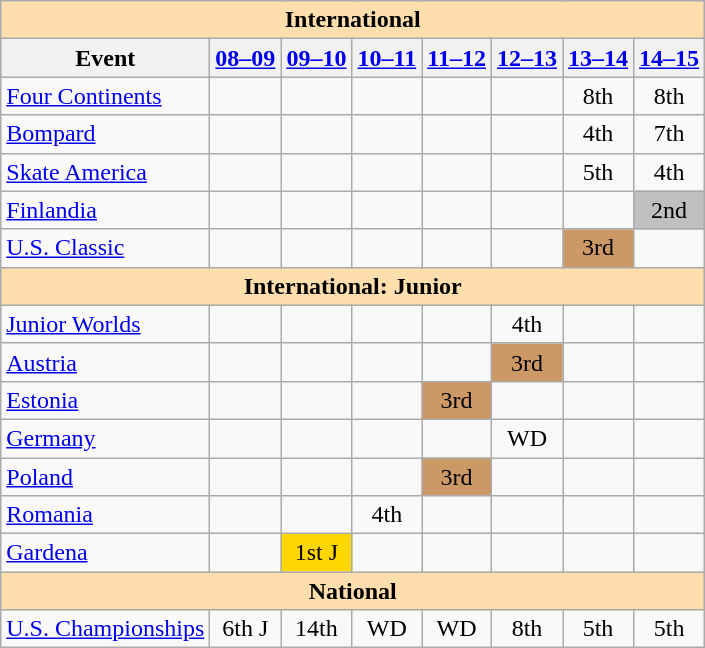<table class="wikitable" style="text-align:center">
<tr>
<th colspan="8" style="background-color: #ffdead; " align="center">International</th>
</tr>
<tr>
<th>Event</th>
<th><a href='#'>08–09</a></th>
<th><a href='#'>09–10</a></th>
<th><a href='#'>10–11</a></th>
<th><a href='#'>11–12</a></th>
<th><a href='#'>12–13</a></th>
<th><a href='#'>13–14</a></th>
<th><a href='#'>14–15</a></th>
</tr>
<tr>
<td align=left><a href='#'>Four Continents</a></td>
<td></td>
<td></td>
<td></td>
<td></td>
<td></td>
<td>8th</td>
<td>8th</td>
</tr>
<tr>
<td align=left> <a href='#'>Bompard</a></td>
<td></td>
<td></td>
<td></td>
<td></td>
<td></td>
<td>4th</td>
<td>7th</td>
</tr>
<tr>
<td align=left> <a href='#'>Skate America</a></td>
<td></td>
<td></td>
<td></td>
<td></td>
<td></td>
<td>5th</td>
<td>4th</td>
</tr>
<tr>
<td align=left> <a href='#'>Finlandia</a></td>
<td></td>
<td></td>
<td></td>
<td></td>
<td></td>
<td></td>
<td bgcolor=silver>2nd</td>
</tr>
<tr>
<td align=left><a href='#'>U.S. Classic</a></td>
<td></td>
<td></td>
<td></td>
<td></td>
<td></td>
<td bgcolor=cc9966>3rd</td>
<td></td>
</tr>
<tr>
<th colspan="8" style="background-color: #ffdead; " align="center">International: Junior</th>
</tr>
<tr>
<td align=left><a href='#'>Junior Worlds</a></td>
<td></td>
<td></td>
<td></td>
<td></td>
<td>4th</td>
<td></td>
<td></td>
</tr>
<tr>
<td align=left> <a href='#'>Austria</a></td>
<td></td>
<td></td>
<td></td>
<td></td>
<td bgcolor=cc9966>3rd</td>
<td></td>
<td></td>
</tr>
<tr>
<td align=left> <a href='#'>Estonia</a></td>
<td></td>
<td></td>
<td></td>
<td bgcolor=cc9966>3rd</td>
<td></td>
<td></td>
<td></td>
</tr>
<tr>
<td align=left> <a href='#'>Germany</a></td>
<td></td>
<td></td>
<td></td>
<td></td>
<td>WD</td>
<td></td>
<td></td>
</tr>
<tr>
<td align=left> <a href='#'>Poland</a></td>
<td></td>
<td></td>
<td></td>
<td bgcolor=cc9966>3rd</td>
<td></td>
<td></td>
<td></td>
</tr>
<tr>
<td align=left> <a href='#'>Romania</a></td>
<td></td>
<td></td>
<td>4th</td>
<td></td>
<td></td>
<td></td>
<td></td>
</tr>
<tr>
<td align=left><a href='#'>Gardena</a></td>
<td></td>
<td bgcolor="gold">1st J</td>
<td></td>
<td></td>
<td></td>
<td></td>
<td></td>
</tr>
<tr>
<th colspan="8" style="background-color: #ffdead; " align="center">National</th>
</tr>
<tr>
<td align=left><a href='#'>U.S. Championships</a></td>
<td>6th J</td>
<td>14th</td>
<td>WD</td>
<td>WD</td>
<td>8th</td>
<td>5th</td>
<td>5th</td>
</tr>
</table>
